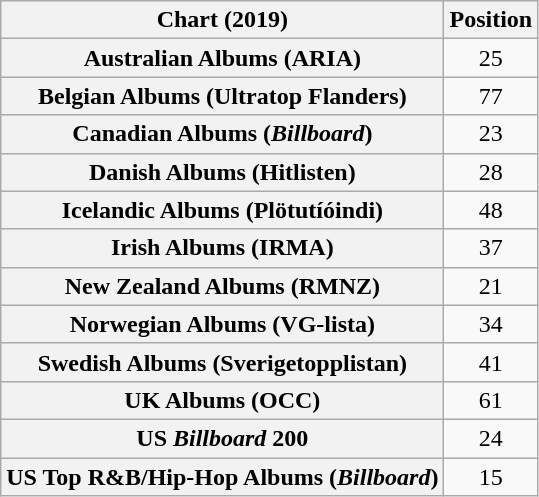<table class="wikitable sortable plainrowheaders" style="text-align:center">
<tr>
<th scope="col">Chart (2019)</th>
<th scope="col">Position</th>
</tr>
<tr>
<th scope="row">Australian Albums (ARIA)</th>
<td>25</td>
</tr>
<tr>
<th scope="row">Belgian Albums (Ultratop Flanders)</th>
<td>77</td>
</tr>
<tr>
<th scope="row">Canadian Albums (<em>Billboard</em>)</th>
<td>23</td>
</tr>
<tr>
<th scope="row">Danish Albums (Hitlisten)</th>
<td>28</td>
</tr>
<tr>
<th scope="row">Icelandic Albums (Plötutíóindi)</th>
<td>48</td>
</tr>
<tr>
<th scope="row">Irish Albums (IRMA)</th>
<td>37</td>
</tr>
<tr>
<th scope="row">New Zealand Albums (RMNZ)</th>
<td>21</td>
</tr>
<tr>
<th scope="row">Norwegian Albums (VG-lista)</th>
<td>34</td>
</tr>
<tr>
<th scope="row">Swedish Albums (Sverigetopplistan)</th>
<td>41</td>
</tr>
<tr>
<th scope="row">UK Albums (OCC)</th>
<td>61</td>
</tr>
<tr>
<th scope="row">US <em>Billboard</em> 200</th>
<td>24</td>
</tr>
<tr>
<th scope="row">US Top R&B/Hip-Hop Albums (<em>Billboard</em>)</th>
<td>15</td>
</tr>
</table>
